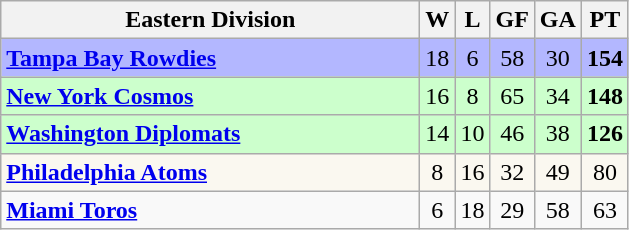<table class="wikitable" style="text-align:center">
<tr>
<th style="width:17em">Eastern Division</th>
<th>W</th>
<th>L</th>
<th>GF</th>
<th>GA</th>
<th>PT</th>
</tr>
<tr align=center bgcolor=#B3B7FF>
<td align=left><strong><a href='#'>Tampa Bay Rowdies</a></strong></td>
<td>18</td>
<td>6</td>
<td>58</td>
<td>30</td>
<td><strong>154</strong></td>
</tr>
<tr align=center bgcolor=#ccffcc>
<td align=left><strong><a href='#'>New York Cosmos</a></strong></td>
<td>16</td>
<td>8</td>
<td>65</td>
<td>34</td>
<td><strong>148</strong></td>
</tr>
<tr align=center bgcolor=#ccffcc>
<td align=left><strong><a href='#'>Washington Diplomats</a></strong></td>
<td>14</td>
<td>10</td>
<td>46</td>
<td>38</td>
<td><strong>126</strong></td>
</tr>
<tr align=center bgcolor=#FAF8F0>
<td align=left><strong><a href='#'>Philadelphia Atoms</a></strong></td>
<td>8</td>
<td>16</td>
<td>32</td>
<td>49</td>
<td>80</td>
</tr>
<tr align=center>
<td align=left><strong><a href='#'>Miami Toros</a></strong></td>
<td>6</td>
<td>18</td>
<td>29</td>
<td>58</td>
<td>63</td>
</tr>
</table>
